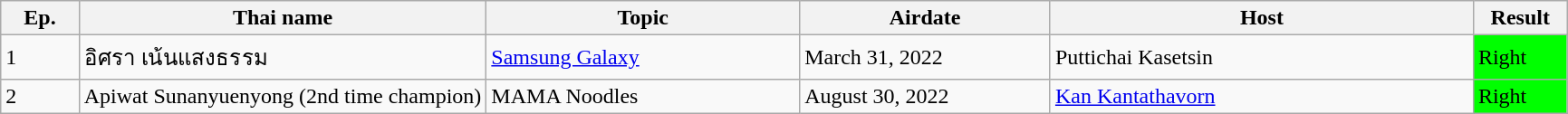<table class="wikitable sortable" ="font-size:100%; text-align: center; ">
<tr>
<th rowspan="1" width="5%"><strong>Ep.</strong></th>
<th rowspan="1" width="26%"><strong>Thai name</strong></th>
<th rowspan="1" width="20%"><strong>Topic</strong></th>
<th rowspan="1" width="16%"><strong>Airdate</strong></th>
<th>Host</th>
<th width="6%" !rowspan="1"><strong>Result</strong></th>
</tr>
<tr>
<td>1</td>
<td>อิศรา เน้นแสงธรรม</td>
<td><a href='#'>Samsung Galaxy</a></td>
<td>March 31, 2022</td>
<td>Puttichai Kasetsin</td>
<td style="background:#00FF00;">Right</td>
</tr>
<tr>
<td>2</td>
<td>Apiwat Sunanyuenyong (2nd time champion)</td>
<td>MAMA Noodles</td>
<td>August 30, 2022</td>
<td><a href='#'>Kan Kantathavorn</a></td>
<td style="background:#00FF00;">Right</td>
</tr>
</table>
